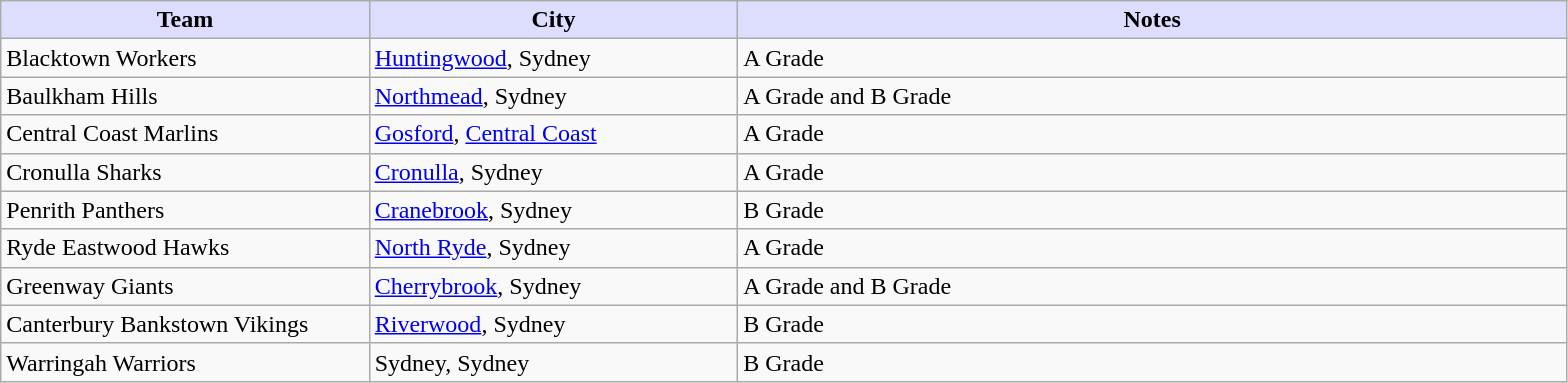<table class="wikitable">
<tr>
<th style="background:#ddf; width:20%;">Team</th>
<th style="background:#ddf; width:20%;">City</th>
<th style="background:#ddf; width:45%;">Notes</th>
</tr>
<tr>
<td>Blacktown Workers</td>
<td><a href='#'>Huntingwood</a>, Sydney</td>
<td>A Grade</td>
</tr>
<tr>
<td>Baulkham Hills</td>
<td><a href='#'>Northmead</a>, Sydney</td>
<td>A Grade and B Grade</td>
</tr>
<tr>
<td>Central Coast Marlins</td>
<td><a href='#'>Gosford</a>, <a href='#'>Central Coast</a></td>
<td>A Grade</td>
</tr>
<tr>
<td>Cronulla Sharks</td>
<td><a href='#'>Cronulla</a>, Sydney</td>
<td>A Grade</td>
</tr>
<tr>
<td>Penrith Panthers</td>
<td><a href='#'>Cranebrook</a>, Sydney</td>
<td>B Grade</td>
</tr>
<tr>
<td>Ryde Eastwood Hawks</td>
<td><a href='#'>North Ryde</a>, Sydney</td>
<td>A Grade</td>
</tr>
<tr>
<td>Greenway Giants</td>
<td><a href='#'>Cherrybrook</a>, Sydney</td>
<td>A Grade and B Grade</td>
</tr>
<tr>
<td>Canterbury Bankstown Vikings</td>
<td><a href='#'>Riverwood</a>, Sydney</td>
<td>B Grade</td>
</tr>
<tr>
<td>Warringah Warriors</td>
<td>Sydney, Sydney</td>
<td>B Grade</td>
</tr>
</table>
